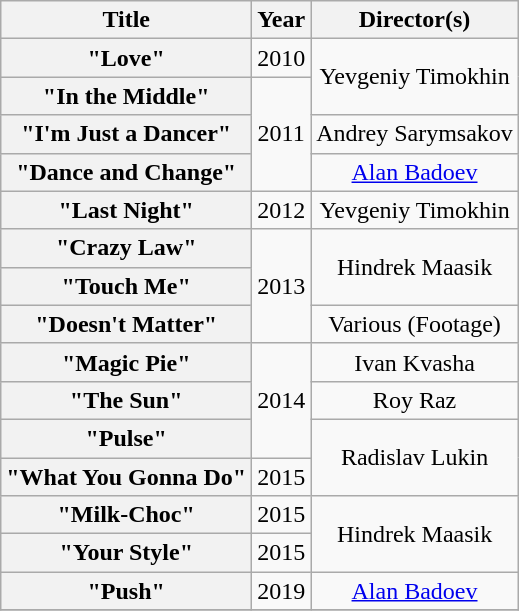<table class="wikitable plainrowheaders" style="text-align:center;">
<tr>
<th scope="col">Title</th>
<th scope="col">Year</th>
<th scope="col">Director(s)</th>
</tr>
<tr>
<th scope="row">"Love"</th>
<td rowspan="1">2010</td>
<td rowspan="2">Yevgeniy Timokhin</td>
</tr>
<tr>
<th scope="row">"In the Middle"</th>
<td rowspan="3">2011</td>
</tr>
<tr>
<th scope="row">"I'm Just a Dancer"</th>
<td rowspan="1">Andrey Sarymsakov</td>
</tr>
<tr>
<th scope="row">"Dance and Change"</th>
<td rowspan="1"><a href='#'>Alan Badoev</a></td>
</tr>
<tr>
<th scope="row">"Last Night"</th>
<td rowspan="1">2012</td>
<td rowspan="1">Yevgeniy Timokhin</td>
</tr>
<tr>
<th scope="row">"Crazy Law"</th>
<td rowspan="3">2013</td>
<td rowspan="2">Hindrek Maasik</td>
</tr>
<tr>
<th scope="row">"Touch Me"</th>
</tr>
<tr>
<th scope="row">"Doesn't Matter"</th>
<td rowspan="1">Various (Footage)</td>
</tr>
<tr>
<th scope="row">"Magic Pie"</th>
<td rowspan="3">2014</td>
<td rowspan="1">Ivan Kvasha</td>
</tr>
<tr>
<th scope="row">"The Sun"</th>
<td rowspan="1">Roy Raz</td>
</tr>
<tr>
<th scope="row">"Pulse"</th>
<td rowspan="2">Radislav Lukin</td>
</tr>
<tr>
<th scope="row">"What You Gonna Do"</th>
<td rowspan="1">2015</td>
</tr>
<tr>
<th scope="row">"Milk-Choc"</th>
<td rowspan="1">2015</td>
<td rowspan="2">Hindrek Maasik</td>
</tr>
<tr>
<th scope="row">"Your Style"</th>
<td rowspan="1">2015</td>
</tr>
<tr>
<th scope="row">"Push"</th>
<td rowspan="1">2019</td>
<td rowspan="1"><a href='#'>Alan Badoev</a></td>
</tr>
<tr>
</tr>
</table>
